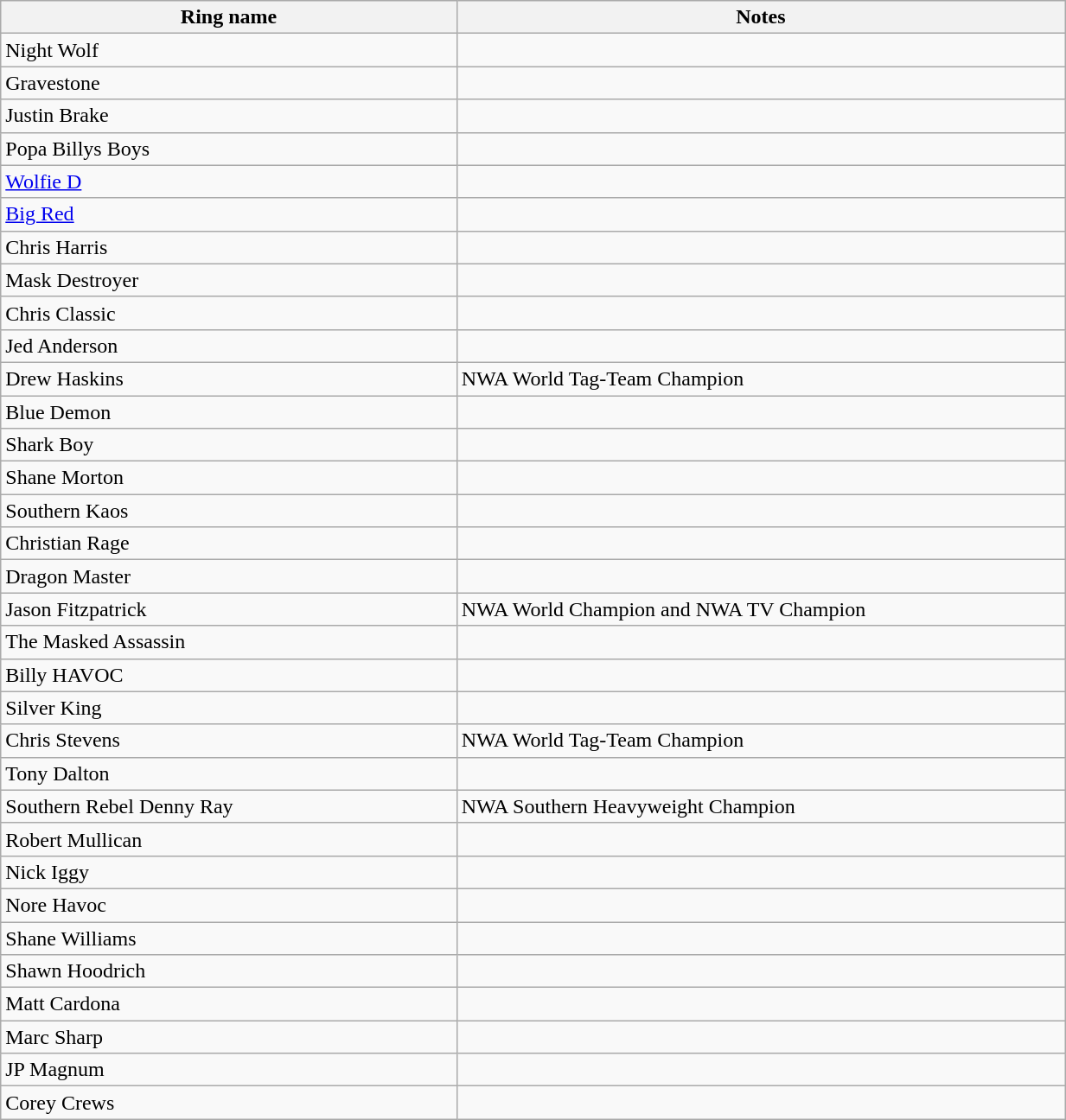<table class="wikitable sortable" align="left center" width="65%">
<tr>
<th width="15%">Ring name</th>
<th width="20%">Notes</th>
</tr>
<tr>
<td>Night Wolf</td>
<td></td>
</tr>
<tr>
<td>Gravestone</td>
<td></td>
</tr>
<tr>
<td>Justin Brake</td>
<td></td>
</tr>
<tr>
<td>Popa Billys Boys</td>
<td></td>
</tr>
<tr>
<td><a href='#'>Wolfie D</a></td>
<td></td>
</tr>
<tr>
<td><a href='#'>Big Red</a></td>
<td></td>
</tr>
<tr>
<td>Chris Harris</td>
<td></td>
</tr>
<tr>
<td>Mask Destroyer</td>
<td></td>
</tr>
<tr>
<td>Chris Classic</td>
<td></td>
</tr>
<tr>
<td>Jed Anderson</td>
<td></td>
</tr>
<tr>
<td>Drew Haskins</td>
<td>NWA World Tag-Team Champion</td>
</tr>
<tr>
<td>Blue Demon</td>
<td></td>
</tr>
<tr>
<td>Shark Boy</td>
<td></td>
</tr>
<tr>
<td>Shane Morton</td>
<td></td>
</tr>
<tr>
<td>Southern Kaos</td>
<td></td>
</tr>
<tr>
<td>Christian Rage</td>
<td></td>
</tr>
<tr>
<td>Dragon Master</td>
<td></td>
</tr>
<tr>
<td>Jason Fitzpatrick</td>
<td>NWA World Champion and NWA TV Champion</td>
</tr>
<tr>
<td>The Masked Assassin</td>
<td></td>
</tr>
<tr>
<td>Billy HAVOC</td>
<td></td>
</tr>
<tr>
<td>Silver King</td>
<td></td>
</tr>
<tr>
<td>Chris Stevens</td>
<td>NWA World Tag-Team Champion</td>
</tr>
<tr>
<td>Tony Dalton</td>
<td></td>
</tr>
<tr>
<td>Southern Rebel Denny Ray</td>
<td>NWA Southern Heavyweight Champion</td>
</tr>
<tr>
<td>Robert Mullican</td>
<td></td>
</tr>
<tr>
<td>Nick Iggy</td>
<td></td>
</tr>
<tr>
<td>Nore Havoc</td>
<td></td>
</tr>
<tr>
<td>Shane Williams</td>
<td></td>
</tr>
<tr>
<td>Shawn Hoodrich</td>
<td></td>
</tr>
<tr>
<td>Matt Cardona</td>
<td></td>
</tr>
<tr>
<td>Marc Sharp</td>
<td></td>
</tr>
<tr>
<td>JP Magnum</td>
<td></td>
</tr>
<tr>
<td>Corey Crews</td>
<td></td>
</tr>
</table>
